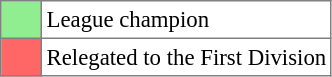<table bgcolor="#f7f8ff" cellpadding="3" cellspacing="0" border="1" style="font-size: 95%; border: gray solid 1px; border-collapse: collapse;text-align:center;">
<tr>
<td style="background:#90EE90;" width="20"></td>
<td bgcolor="#ffffff" align="left">League champion</td>
</tr>
<tr>
<td style="background: #FF6666" width="20"></td>
<td bgcolor="#ffffff" align="left">Relegated to the First Division</td>
</tr>
</table>
